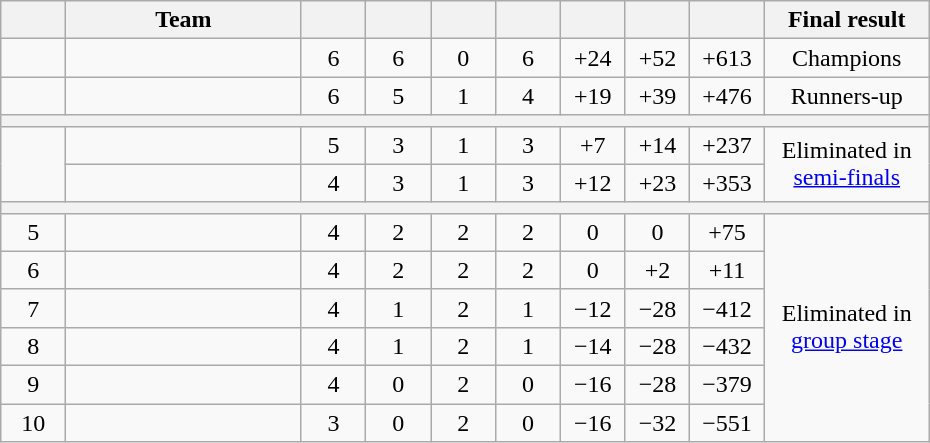<table class=wikitable style="text-align:center;" width=620>
<tr>
<th width=5.5%></th>
<th width=20%>Team</th>
<th width=5.5%></th>
<th width=5.5%></th>
<th width=5.5%></th>
<th width=5.5%></th>
<th width=5.5%></th>
<th width=5.5%></th>
<th width=5.5%></th>
<th width=14%>Final result</th>
</tr>
<tr>
<td></td>
<td align="left"></td>
<td>6</td>
<td>6</td>
<td>0</td>
<td>6</td>
<td>+24</td>
<td>+52</td>
<td>+613</td>
<td>Champions</td>
</tr>
<tr>
<td></td>
<td align="left"></td>
<td>6</td>
<td>5</td>
<td>1</td>
<td>4</td>
<td>+19</td>
<td>+39</td>
<td>+476</td>
<td>Runners-up</td>
</tr>
<tr>
<th colspan="10"></th>
</tr>
<tr>
<td rowspan="2"></td>
<td align="left"></td>
<td>5</td>
<td>3</td>
<td>1</td>
<td>3</td>
<td>+7</td>
<td>+14</td>
<td>+237</td>
<td rowspan="2">Eliminated in <a href='#'>semi-finals</a></td>
</tr>
<tr>
<td align="left"></td>
<td>4</td>
<td>3</td>
<td>1</td>
<td>3</td>
<td>+12</td>
<td>+23</td>
<td>+353</td>
</tr>
<tr>
<th colspan="10"></th>
</tr>
<tr>
<td>5</td>
<td align="left"></td>
<td>4</td>
<td>2</td>
<td>2</td>
<td>2</td>
<td>0</td>
<td>0</td>
<td>+75</td>
<td rowspan="6">Eliminated in <a href='#'>group stage</a></td>
</tr>
<tr>
<td>6</td>
<td align="left"></td>
<td>4</td>
<td>2</td>
<td>2</td>
<td>2</td>
<td>0</td>
<td>+2</td>
<td>+11</td>
</tr>
<tr>
<td>7</td>
<td align="left"></td>
<td>4</td>
<td>1</td>
<td>2</td>
<td>1</td>
<td>−12</td>
<td>−28</td>
<td>−412</td>
</tr>
<tr>
<td>8</td>
<td align="left"></td>
<td>4</td>
<td>1</td>
<td>2</td>
<td>1</td>
<td>−14</td>
<td>−28</td>
<td>−432</td>
</tr>
<tr>
<td>9</td>
<td align="left"></td>
<td>4</td>
<td>0</td>
<td>2</td>
<td>0</td>
<td>−16</td>
<td>−28</td>
<td>−379</td>
</tr>
<tr>
<td>10</td>
<td align="left"></td>
<td>3</td>
<td>0</td>
<td>2</td>
<td>0</td>
<td>−16</td>
<td>−32</td>
<td>−551</td>
</tr>
</table>
